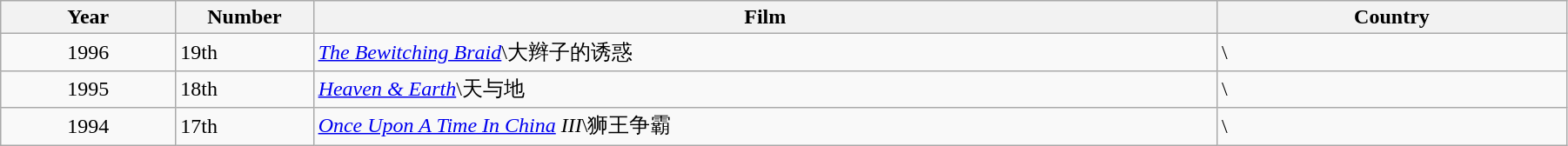<table class="wikitable" width="95%" align="center">
<tr>
<th width="6%">Year</th>
<th width="4%">Number</th>
<th width="31%">Film</th>
<th width="12%">Country</th>
</tr>
<tr>
<td style="text-align:center;">1996</td>
<td>19th</td>
<td><em><a href='#'>The Bewitching Braid</a></em>\大辫子的诱惑</td>
<td>\</td>
</tr>
<tr>
<td style="text-align:center;">1995</td>
<td>18th</td>
<td><em><a href='#'>Heaven & Earth</a></em>\天与地</td>
<td>\</td>
</tr>
<tr>
<td style="text-align:center;">1994</td>
<td>17th</td>
<td><em><a href='#'>Once Upon A Time In China</a> III</em>\狮王争霸</td>
<td>\</td>
</tr>
</table>
